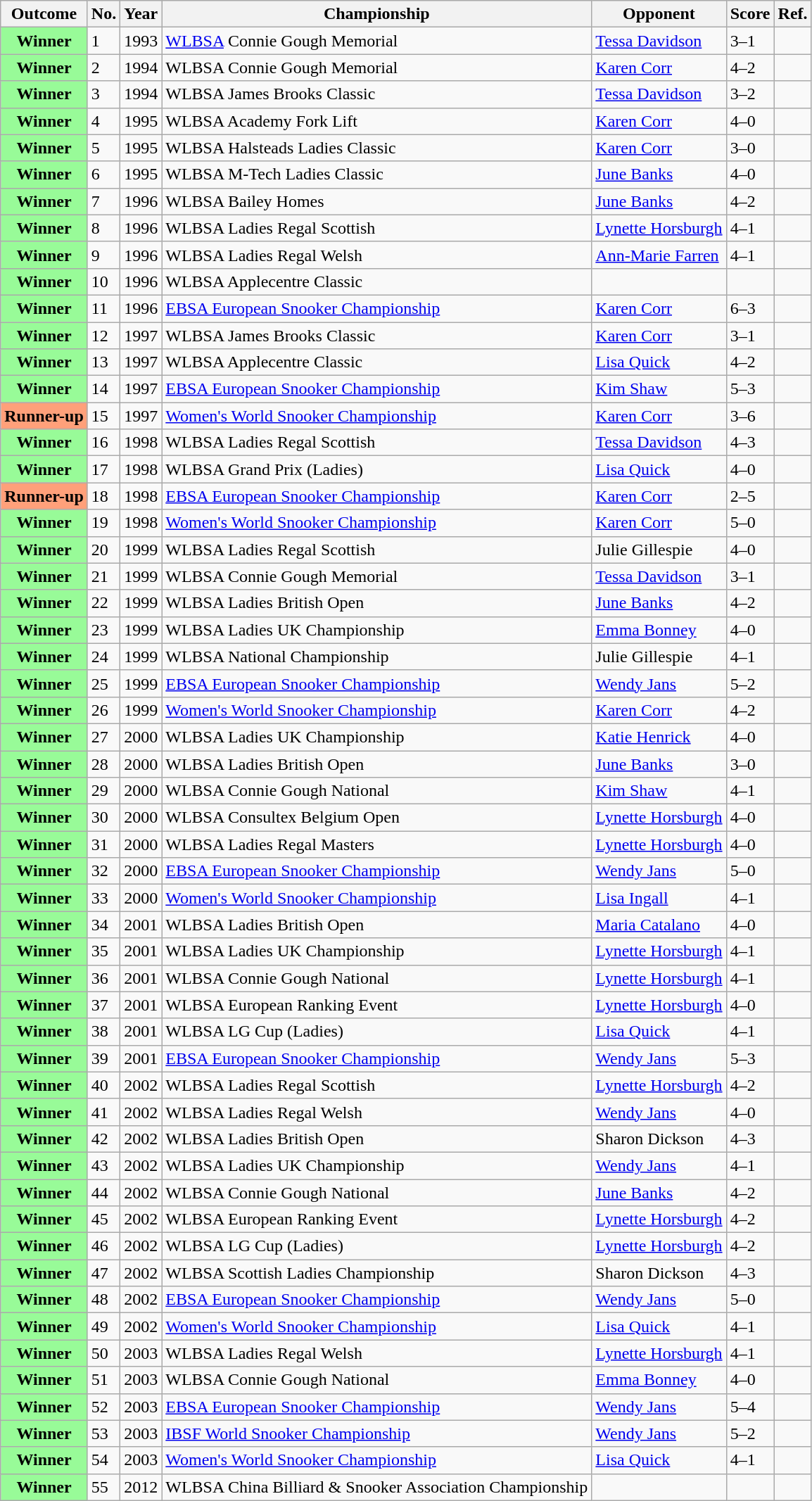<table class="wikitable">
<tr>
<th>Outcome</th>
<th>No.</th>
<th>Year</th>
<th>Championship</th>
<th>Opponent</th>
<th>Score</th>
<th>Ref.</th>
</tr>
<tr>
<th scope="row" style="background:#98FB98">Winner</th>
<td>1</td>
<td>1993</td>
<td><a href='#'>WLBSA</a> Connie Gough Memorial</td>
<td><a href='#'>Tessa Davidson</a></td>
<td>3–1</td>
<td></td>
</tr>
<tr>
<th scope="row" style="background:#98FB98">Winner</th>
<td>2</td>
<td>1994</td>
<td>WLBSA Connie Gough Memorial</td>
<td><a href='#'>Karen Corr</a></td>
<td>4–2</td>
<td></td>
</tr>
<tr>
<th scope="row" style="background:#98FB98">Winner</th>
<td>3</td>
<td>1994</td>
<td>WLBSA James Brooks Classic</td>
<td><a href='#'>Tessa Davidson</a></td>
<td>3–2</td>
<td></td>
</tr>
<tr>
<th scope="row" style="background:#98FB98">Winner</th>
<td>4</td>
<td>1995</td>
<td>WLBSA Academy Fork Lift</td>
<td><a href='#'>Karen Corr</a></td>
<td>4–0</td>
<td></td>
</tr>
<tr>
<th scope="row" style="background:#98FB98">Winner</th>
<td>5</td>
<td>1995</td>
<td>WLBSA Halsteads Ladies Classic</td>
<td><a href='#'>Karen Corr</a></td>
<td>3–0</td>
<td></td>
</tr>
<tr>
<th scope="row" style="background:#98FB98">Winner</th>
<td>6</td>
<td>1995</td>
<td>WLBSA M-Tech Ladies Classic</td>
<td><a href='#'>June Banks</a></td>
<td>4–0</td>
<td></td>
</tr>
<tr>
<th scope="row" style="background:#98FB98">Winner</th>
<td>7</td>
<td>1996</td>
<td>WLBSA Bailey Homes</td>
<td><a href='#'>June Banks</a></td>
<td>4–2</td>
<td></td>
</tr>
<tr>
<th scope="row" style="background:#98FB98">Winner</th>
<td>8</td>
<td>1996</td>
<td>WLBSA Ladies Regal Scottish</td>
<td><a href='#'>Lynette Horsburgh</a></td>
<td>4–1</td>
<td></td>
</tr>
<tr>
<th scope="row" style="background:#98FB98">Winner</th>
<td>9</td>
<td>1996</td>
<td>WLBSA Ladies Regal Welsh</td>
<td><a href='#'>Ann-Marie Farren</a></td>
<td>4–1</td>
<td></td>
</tr>
<tr>
<th scope="row" style="background:#98FB98">Winner</th>
<td>10</td>
<td>1996</td>
<td>WLBSA Applecentre Classic</td>
<td></td>
<td></td>
<td></td>
</tr>
<tr>
<th scope="row" style="background:#98FB98">Winner</th>
<td>11</td>
<td>1996</td>
<td><a href='#'>EBSA European Snooker Championship</a></td>
<td><a href='#'>Karen Corr</a></td>
<td>6–3</td>
<td></td>
</tr>
<tr>
<th scope="row" style="background:#98FB98">Winner</th>
<td>12</td>
<td>1997</td>
<td>WLBSA James Brooks Classic</td>
<td><a href='#'>Karen Corr</a></td>
<td>3–1</td>
<td></td>
</tr>
<tr>
<th scope="row" style="background:#98FB98">Winner</th>
<td>13</td>
<td>1997</td>
<td>WLBSA Applecentre Classic</td>
<td><a href='#'>Lisa Quick</a></td>
<td>4–2</td>
<td></td>
</tr>
<tr>
<th scope="row" style="background:#98FB98">Winner</th>
<td>14</td>
<td>1997</td>
<td><a href='#'>EBSA European Snooker Championship</a></td>
<td><a href='#'>Kim Shaw</a></td>
<td>5–3</td>
<td></td>
</tr>
<tr>
<th scope="row" style="background:#ffa07a;">Runner-up</th>
<td>15</td>
<td>1997</td>
<td><a href='#'>Women's World Snooker Championship</a></td>
<td><a href='#'>Karen Corr</a></td>
<td>3–6</td>
<td></td>
</tr>
<tr>
<th scope="row" style="background:#98FB98">Winner</th>
<td>16</td>
<td>1998</td>
<td>WLBSA Ladies Regal Scottish</td>
<td><a href='#'>Tessa Davidson</a></td>
<td>4–3</td>
<td></td>
</tr>
<tr>
<th scope="row" style="background:#98FB98">Winner</th>
<td>17</td>
<td>1998</td>
<td>WLBSA Grand Prix (Ladies)</td>
<td><a href='#'>Lisa Quick</a></td>
<td>4–0</td>
<td></td>
</tr>
<tr>
<th scope="row" style="background:#ffa07a;">Runner-up</th>
<td>18</td>
<td>1998</td>
<td><a href='#'>EBSA European Snooker Championship</a></td>
<td><a href='#'>Karen Corr</a></td>
<td>2–5</td>
<td></td>
</tr>
<tr>
<th scope="row" style="background:#98FB98">Winner</th>
<td>19</td>
<td>1998</td>
<td><a href='#'>Women's World Snooker Championship</a></td>
<td><a href='#'>Karen Corr</a></td>
<td>5–0</td>
<td></td>
</tr>
<tr>
<th scope="row" style="background:#98FB98">Winner</th>
<td>20</td>
<td>1999</td>
<td>WLBSA Ladies Regal Scottish</td>
<td>Julie Gillespie</td>
<td>4–0</td>
<td></td>
</tr>
<tr>
<th scope="row" style="background:#98FB98">Winner</th>
<td>21</td>
<td>1999</td>
<td>WLBSA Connie Gough Memorial</td>
<td><a href='#'>Tessa Davidson</a></td>
<td>3–1</td>
<td></td>
</tr>
<tr>
<th scope="row" style="background:#98FB98">Winner</th>
<td>22</td>
<td>1999</td>
<td>WLBSA Ladies British Open</td>
<td><a href='#'>June Banks</a></td>
<td>4–2</td>
<td></td>
</tr>
<tr>
<th scope="row" style="background:#98FB98">Winner</th>
<td>23</td>
<td>1999</td>
<td>WLBSA Ladies UK Championship</td>
<td><a href='#'>Emma Bonney</a></td>
<td>4–0</td>
<td></td>
</tr>
<tr>
<th scope="row" style="background:#98FB98">Winner</th>
<td>24</td>
<td>1999</td>
<td>WLBSA National Championship</td>
<td>Julie Gillespie</td>
<td>4–1</td>
<td></td>
</tr>
<tr>
<th scope="row" style="background:#98FB98">Winner</th>
<td>25</td>
<td>1999</td>
<td><a href='#'>EBSA European Snooker Championship</a></td>
<td><a href='#'>Wendy Jans</a></td>
<td>5–2</td>
<td></td>
</tr>
<tr>
<th scope="row" style="background:#98FB98">Winner</th>
<td>26</td>
<td>1999</td>
<td><a href='#'>Women's World Snooker Championship</a></td>
<td><a href='#'>Karen Corr</a></td>
<td>4–2</td>
<td></td>
</tr>
<tr>
<th scope="row" style="background:#98FB98">Winner</th>
<td>27</td>
<td>2000</td>
<td>WLBSA Ladies UK Championship</td>
<td><a href='#'>Katie Henrick</a></td>
<td>4–0</td>
<td></td>
</tr>
<tr>
<th scope="row" style="background:#98FB98">Winner</th>
<td>28</td>
<td>2000</td>
<td>WLBSA Ladies British Open</td>
<td><a href='#'>June Banks</a></td>
<td>3–0</td>
<td></td>
</tr>
<tr>
<th scope="row" style="background:#98FB98">Winner</th>
<td>29</td>
<td>2000</td>
<td>WLBSA Connie Gough National</td>
<td><a href='#'>Kim Shaw</a></td>
<td>4–1</td>
<td></td>
</tr>
<tr>
<th scope="row" style="background:#98FB98">Winner</th>
<td>30</td>
<td>2000</td>
<td>WLBSA Consultex Belgium Open</td>
<td><a href='#'>Lynette Horsburgh</a></td>
<td>4–0</td>
<td></td>
</tr>
<tr>
<th scope="row" style="background:#98FB98">Winner</th>
<td>31</td>
<td>2000</td>
<td>WLBSA Ladies Regal Masters</td>
<td><a href='#'>Lynette Horsburgh</a></td>
<td>4–0</td>
<td></td>
</tr>
<tr>
<th scope="row" style="background:#98FB98">Winner</th>
<td>32</td>
<td>2000</td>
<td><a href='#'>EBSA European Snooker Championship</a></td>
<td><a href='#'>Wendy Jans</a></td>
<td>5–0</td>
<td></td>
</tr>
<tr>
<th scope="row" style="background:#98FB98">Winner</th>
<td>33</td>
<td>2000</td>
<td><a href='#'>Women's World Snooker Championship</a></td>
<td><a href='#'>Lisa Ingall</a></td>
<td>4–1</td>
<td></td>
</tr>
<tr>
<th scope="row" style="background:#98FB98">Winner</th>
<td>34</td>
<td>2001</td>
<td>WLBSA Ladies British Open</td>
<td><a href='#'>Maria Catalano</a></td>
<td>4–0</td>
<td></td>
</tr>
<tr>
<th scope="row" style="background:#98FB98">Winner</th>
<td>35</td>
<td>2001</td>
<td>WLBSA Ladies UK Championship</td>
<td><a href='#'>Lynette Horsburgh</a></td>
<td>4–1</td>
<td></td>
</tr>
<tr>
<th scope="row" style="background:#98FB98">Winner</th>
<td>36</td>
<td>2001</td>
<td>WLBSA Connie Gough National</td>
<td><a href='#'>Lynette Horsburgh</a></td>
<td>4–1</td>
<td></td>
</tr>
<tr>
<th scope="row" style="background:#98FB98">Winner</th>
<td>37</td>
<td>2001</td>
<td>WLBSA European Ranking Event</td>
<td><a href='#'>Lynette Horsburgh</a></td>
<td>4–0</td>
<td></td>
</tr>
<tr>
<th scope="row" style="background:#98FB98">Winner</th>
<td>38</td>
<td>2001</td>
<td>WLBSA LG Cup (Ladies)</td>
<td><a href='#'>Lisa Quick</a></td>
<td>4–1</td>
<td></td>
</tr>
<tr>
<th scope="row" style="background:#98FB98">Winner</th>
<td>39</td>
<td>2001</td>
<td><a href='#'>EBSA European Snooker Championship</a></td>
<td><a href='#'>Wendy Jans</a></td>
<td>5–3</td>
<td></td>
</tr>
<tr>
<th scope="row" style="background:#98FB98">Winner</th>
<td>40</td>
<td>2002</td>
<td>WLBSA Ladies Regal Scottish</td>
<td><a href='#'>Lynette Horsburgh</a></td>
<td>4–2</td>
<td></td>
</tr>
<tr>
<th scope="row" style="background:#98FB98">Winner</th>
<td>41</td>
<td>2002</td>
<td>WLBSA Ladies Regal Welsh</td>
<td><a href='#'>Wendy Jans</a></td>
<td>4–0</td>
<td></td>
</tr>
<tr>
<th scope="row" style="background:#98FB98">Winner</th>
<td>42</td>
<td>2002</td>
<td>WLBSA Ladies British Open</td>
<td>Sharon Dickson</td>
<td>4–3</td>
<td></td>
</tr>
<tr>
<th scope="row" style="background:#98FB98">Winner</th>
<td>43</td>
<td>2002</td>
<td>WLBSA Ladies UK Championship</td>
<td><a href='#'>Wendy Jans</a></td>
<td>4–1</td>
<td></td>
</tr>
<tr>
<th scope="row" style="background:#98FB98">Winner</th>
<td>44</td>
<td>2002</td>
<td>WLBSA Connie Gough National</td>
<td><a href='#'>June Banks</a></td>
<td>4–2</td>
<td></td>
</tr>
<tr>
<th scope="row" style="background:#98FB98">Winner</th>
<td>45</td>
<td>2002</td>
<td>WLBSA European Ranking Event</td>
<td><a href='#'>Lynette Horsburgh</a></td>
<td>4–2</td>
<td></td>
</tr>
<tr>
<th scope="row" style="background:#98FB98">Winner</th>
<td>46</td>
<td>2002</td>
<td>WLBSA LG Cup (Ladies)</td>
<td><a href='#'>Lynette Horsburgh</a></td>
<td>4–2</td>
<td></td>
</tr>
<tr>
<th scope="row" style="background:#98FB98">Winner</th>
<td>47</td>
<td>2002</td>
<td>WLBSA Scottish Ladies Championship</td>
<td>Sharon Dickson</td>
<td>4–3</td>
<td></td>
</tr>
<tr>
<th scope="row" style="background:#98FB98">Winner</th>
<td>48</td>
<td>2002</td>
<td><a href='#'>EBSA European Snooker Championship</a></td>
<td><a href='#'>Wendy Jans</a></td>
<td>5–0</td>
<td></td>
</tr>
<tr>
<th scope="row" style="background:#98FB98">Winner</th>
<td>49</td>
<td>2002</td>
<td><a href='#'>Women's World Snooker Championship</a></td>
<td><a href='#'>Lisa Quick</a></td>
<td>4–1</td>
<td></td>
</tr>
<tr>
<th scope="row" style="background:#98FB98">Winner</th>
<td>50</td>
<td>2003</td>
<td>WLBSA Ladies Regal Welsh</td>
<td><a href='#'>Lynette Horsburgh</a></td>
<td>4–1</td>
<td></td>
</tr>
<tr>
<th scope="row" style="background:#98FB98">Winner</th>
<td>51</td>
<td>2003</td>
<td>WLBSA Connie Gough National</td>
<td><a href='#'>Emma Bonney</a></td>
<td>4–0</td>
<td></td>
</tr>
<tr>
<th scope="row" style="background:#98FB98">Winner</th>
<td>52</td>
<td>2003</td>
<td><a href='#'>EBSA European Snooker Championship</a></td>
<td><a href='#'>Wendy Jans</a></td>
<td>5–4</td>
<td></td>
</tr>
<tr>
<th scope="row" style="background:#98FB98">Winner</th>
<td>53</td>
<td>2003</td>
<td><a href='#'>IBSF World Snooker Championship</a></td>
<td><a href='#'>Wendy Jans</a></td>
<td>5–2</td>
<td></td>
</tr>
<tr>
<th scope="row" style="background:#98FB98">Winner</th>
<td>54</td>
<td>2003</td>
<td><a href='#'>Women's World Snooker Championship</a></td>
<td><a href='#'>Lisa Quick</a></td>
<td>4–1</td>
<td></td>
</tr>
<tr>
<th scope="row" style="background:#98FB98">Winner</th>
<td>55</td>
<td>2012</td>
<td>WLBSA China Billiard & Snooker Association Championship</td>
<td></td>
<td></td>
<td></td>
</tr>
</table>
